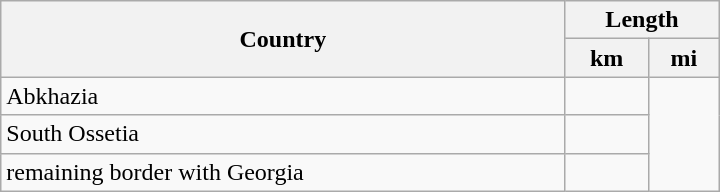<table class="wikitable sortable" style="min-width:30em; float:left; margin-right:1em;">
<tr>
<th rowspan=2>Country</th>
<th colspan=2>Length</th>
</tr>
<tr>
<th>km</th>
<th>mi</th>
</tr>
<tr>
<td>Abkhazia</td>
<td></td>
</tr>
<tr>
<td>South Ossetia</td>
<td></td>
</tr>
<tr>
<td>remaining border with Georgia</td>
<td></td>
</tr>
</table>
